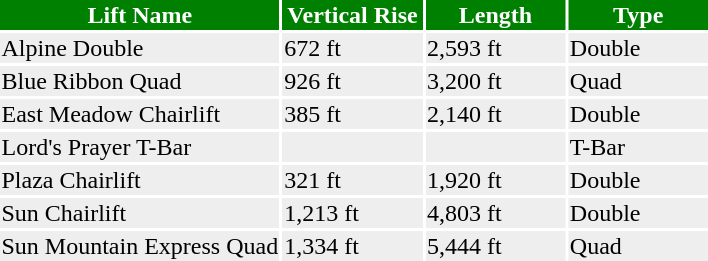<table ->
<tr>
<th width=40% style="background: green; color: white;">Lift Name</th>
<th width=20% style="background: green; color: white;">Vertical Rise</th>
<th width=20% style="background: green; color: white;">Length</th>
<th width=20% style="background: green; color: white;">Type</th>
</tr>
<tr style="background: #eeeeee; color: black;">
<td>Alpine Double</td>
<td>672 ft</td>
<td>2,593 ft</td>
<td>Double</td>
</tr>
<tr style="background: #eeeeee; color: black;">
<td>Blue Ribbon Quad</td>
<td>926 ft</td>
<td>3,200 ft</td>
<td>Quad</td>
</tr>
<tr style="background: #eeeeee; color: black;">
<td>East Meadow Chairlift</td>
<td>385 ft</td>
<td>2,140 ft</td>
<td>Double</td>
</tr>
<tr style="background: #eeeeee; color: black;">
<td>Lord's Prayer T-Bar</td>
<td> </td>
<td> </td>
<td>T-Bar</td>
</tr>
<tr style="background: #eeeeee; color: black;">
<td>Plaza Chairlift</td>
<td>321 ft</td>
<td>1,920 ft</td>
<td>Double</td>
</tr>
<tr style="background: #eeeeee; color: black;">
<td>Sun Chairlift</td>
<td>1,213 ft</td>
<td>4,803 ft</td>
<td>Double</td>
</tr>
<tr style="background: #eeeeee; color: black;">
<td>Sun Mountain Express Quad</td>
<td>1,334 ft</td>
<td>5,444 ft</td>
<td>Quad</td>
</tr>
</table>
